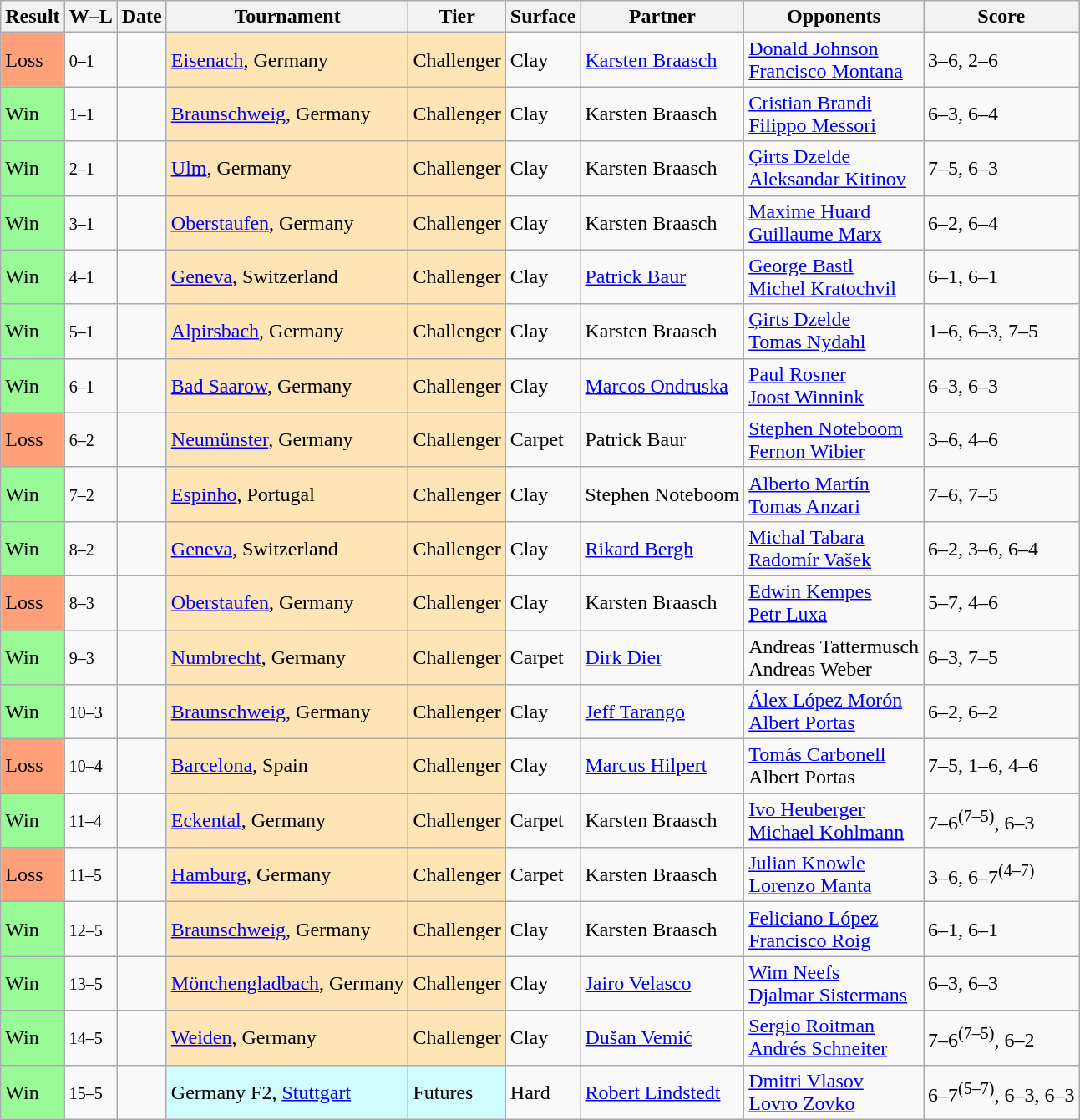<table class="sortable wikitable">
<tr>
<th>Result</th>
<th class="unsortable">W–L</th>
<th>Date</th>
<th>Tournament</th>
<th>Tier</th>
<th>Surface</th>
<th>Partner</th>
<th>Opponents</th>
<th class="unsortable">Score</th>
</tr>
<tr>
<td style="background:#ffa07a;">Loss</td>
<td><small>0–1</small></td>
<td></td>
<td style="background:moccasin;"><a href='#'>Eisenach</a>, Germany</td>
<td style="background:moccasin;">Challenger</td>
<td>Clay</td>
<td> <a href='#'>Karsten Braasch</a></td>
<td> <a href='#'>Donald Johnson</a> <br>  <a href='#'>Francisco Montana</a></td>
<td>3–6, 2–6</td>
</tr>
<tr>
<td style="background:#98fb98;">Win</td>
<td><small>1–1</small></td>
<td></td>
<td style="background:moccasin;"><a href='#'>Braunschweig</a>, Germany</td>
<td style="background:moccasin;">Challenger</td>
<td>Clay</td>
<td> Karsten Braasch</td>
<td> <a href='#'>Cristian Brandi</a> <br>  <a href='#'>Filippo Messori</a></td>
<td>6–3, 6–4</td>
</tr>
<tr>
<td style="background:#98fb98;">Win</td>
<td><small>2–1</small></td>
<td></td>
<td style="background:moccasin;"><a href='#'>Ulm</a>, Germany</td>
<td style="background:moccasin;">Challenger</td>
<td>Clay</td>
<td> Karsten Braasch</td>
<td> <a href='#'>Ģirts Dzelde</a> <br>  <a href='#'>Aleksandar Kitinov</a></td>
<td>7–5, 6–3</td>
</tr>
<tr>
<td style="background:#98fb98;">Win</td>
<td><small>3–1</small></td>
<td></td>
<td style="background:moccasin;"><a href='#'>Oberstaufen</a>, Germany</td>
<td style="background:moccasin;">Challenger</td>
<td>Clay</td>
<td> Karsten Braasch</td>
<td> <a href='#'>Maxime Huard</a> <br>  <a href='#'>Guillaume Marx</a></td>
<td>6–2, 6–4</td>
</tr>
<tr>
<td style="background:#98fb98;">Win</td>
<td><small>4–1</small></td>
<td></td>
<td style="background:moccasin;"><a href='#'>Geneva</a>, Switzerland</td>
<td style="background:moccasin;">Challenger</td>
<td>Clay</td>
<td> <a href='#'>Patrick Baur</a></td>
<td> <a href='#'>George Bastl</a> <br>  <a href='#'>Michel Kratochvil</a></td>
<td>6–1, 6–1</td>
</tr>
<tr>
<td style="background:#98fb98;">Win</td>
<td><small>5–1</small></td>
<td></td>
<td style="background:moccasin;"><a href='#'>Alpirsbach</a>, Germany</td>
<td style="background:moccasin;">Challenger</td>
<td>Clay</td>
<td> Karsten Braasch</td>
<td> <a href='#'>Ģirts Dzelde</a> <br>  <a href='#'>Tomas Nydahl</a></td>
<td>1–6, 6–3, 7–5</td>
</tr>
<tr>
<td style="background:#98fb98;">Win</td>
<td><small>6–1</small></td>
<td></td>
<td style="background:moccasin;"><a href='#'>Bad Saarow</a>, Germany</td>
<td style="background:moccasin;">Challenger</td>
<td>Clay</td>
<td> <a href='#'>Marcos Ondruska</a></td>
<td> <a href='#'>Paul Rosner</a> <br>  <a href='#'>Joost Winnink</a></td>
<td>6–3, 6–3</td>
</tr>
<tr>
<td style="background:#ffa07a;">Loss</td>
<td><small>6–2</small></td>
<td></td>
<td style="background:moccasin;"><a href='#'>Neumünster</a>, Germany</td>
<td style="background:moccasin;">Challenger</td>
<td>Carpet</td>
<td> Patrick Baur</td>
<td> <a href='#'>Stephen Noteboom</a> <br>  <a href='#'>Fernon Wibier</a></td>
<td>3–6, 4–6</td>
</tr>
<tr>
<td style="background:#98fb98;">Win</td>
<td><small>7–2</small></td>
<td></td>
<td style="background:moccasin;"><a href='#'>Espinho</a>, Portugal</td>
<td style="background:moccasin;">Challenger</td>
<td>Clay</td>
<td> Stephen Noteboom</td>
<td> <a href='#'>Alberto Martín</a> <br>  <a href='#'>Tomas Anzari</a></td>
<td>7–6, 7–5</td>
</tr>
<tr>
<td style="background:#98fb98;">Win</td>
<td><small>8–2</small></td>
<td></td>
<td style="background:moccasin;"><a href='#'>Geneva</a>, Switzerland</td>
<td style="background:moccasin;">Challenger</td>
<td>Clay</td>
<td> <a href='#'>Rikard Bergh</a></td>
<td> <a href='#'>Michal Tabara</a> <br>  <a href='#'>Radomír Vašek</a></td>
<td>6–2, 3–6, 6–4</td>
</tr>
<tr>
<td style="background:#ffa07a;">Loss</td>
<td><small>8–3</small></td>
<td></td>
<td style="background:moccasin;"><a href='#'>Oberstaufen</a>, Germany</td>
<td style="background:moccasin;">Challenger</td>
<td>Clay</td>
<td> Karsten Braasch</td>
<td> <a href='#'>Edwin Kempes</a> <br>  <a href='#'>Petr Luxa</a></td>
<td>5–7, 4–6</td>
</tr>
<tr>
<td style="background:#98fb98;">Win</td>
<td><small>9–3</small></td>
<td></td>
<td style="background:moccasin;"><a href='#'>Numbrecht</a>, Germany</td>
<td style="background:moccasin;">Challenger</td>
<td>Carpet</td>
<td> <a href='#'>Dirk Dier</a></td>
<td> Andreas Tattermusch <br>  Andreas Weber</td>
<td>6–3, 7–5</td>
</tr>
<tr>
<td style="background:#98fb98;">Win</td>
<td><small>10–3</small></td>
<td></td>
<td style="background:moccasin;"><a href='#'>Braunschweig</a>, Germany</td>
<td style="background:moccasin;">Challenger</td>
<td>Clay</td>
<td> <a href='#'>Jeff Tarango</a></td>
<td> <a href='#'>Álex López Morón</a> <br>  <a href='#'>Albert Portas</a></td>
<td>6–2, 6–2</td>
</tr>
<tr>
<td style="background:#ffa07a;">Loss</td>
<td><small>10–4</small></td>
<td></td>
<td style="background:moccasin;"><a href='#'>Barcelona</a>, Spain</td>
<td style="background:moccasin;">Challenger</td>
<td>Clay</td>
<td> <a href='#'>Marcus Hilpert</a></td>
<td> <a href='#'>Tomás Carbonell</a> <br>  Albert Portas</td>
<td>7–5, 1–6, 4–6</td>
</tr>
<tr>
<td style="background:#98fb98;">Win</td>
<td><small>11–4</small></td>
<td></td>
<td style="background:moccasin;"><a href='#'>Eckental</a>, Germany</td>
<td style="background:moccasin;">Challenger</td>
<td>Carpet</td>
<td> Karsten Braasch</td>
<td> <a href='#'>Ivo Heuberger</a> <br>  <a href='#'>Michael Kohlmann</a></td>
<td>7–6<sup>(7–5)</sup>, 6–3</td>
</tr>
<tr>
<td style="background:#ffa07a;">Loss</td>
<td><small>11–5</small></td>
<td></td>
<td style="background:moccasin;"><a href='#'>Hamburg</a>, Germany</td>
<td style="background:moccasin;">Challenger</td>
<td>Carpet</td>
<td> Karsten Braasch</td>
<td> <a href='#'>Julian Knowle</a> <br>  <a href='#'>Lorenzo Manta</a></td>
<td>3–6, 6–7<sup>(4–7)</sup></td>
</tr>
<tr>
<td style="background:#98fb98;">Win</td>
<td><small>12–5</small></td>
<td></td>
<td style="background:moccasin;"><a href='#'>Braunschweig</a>, Germany</td>
<td style="background:moccasin;">Challenger</td>
<td>Clay</td>
<td> Karsten Braasch</td>
<td> <a href='#'>Feliciano López</a> <br>  <a href='#'>Francisco Roig</a></td>
<td>6–1, 6–1</td>
</tr>
<tr>
<td style="background:#98fb98;">Win</td>
<td><small>13–5</small></td>
<td></td>
<td style="background:moccasin;"><a href='#'>Mönchengladbach</a>, Germany</td>
<td style="background:moccasin;">Challenger</td>
<td>Clay</td>
<td> <a href='#'>Jairo Velasco</a></td>
<td> <a href='#'>Wim Neefs</a> <br>  <a href='#'>Djalmar Sistermans</a></td>
<td>6–3, 6–3</td>
</tr>
<tr>
<td style="background:#98fb98;">Win</td>
<td><small>14–5</small></td>
<td></td>
<td style="background:moccasin;"><a href='#'>Weiden</a>, Germany</td>
<td style="background:moccasin;">Challenger</td>
<td>Clay</td>
<td> <a href='#'>Dušan Vemić</a></td>
<td> <a href='#'>Sergio Roitman</a> <br>  <a href='#'>Andrés Schneiter</a></td>
<td>7–6<sup>(7–5)</sup>, 6–2</td>
</tr>
<tr>
<td style="background:#98fb98;">Win</td>
<td><small>15–5</small></td>
<td></td>
<td style="background:#cffcff;">Germany F2, <a href='#'>Stuttgart</a></td>
<td style="background:#cffcff;">Futures</td>
<td>Hard</td>
<td> <a href='#'>Robert Lindstedt</a></td>
<td> <a href='#'>Dmitri Vlasov</a> <br>  <a href='#'>Lovro Zovko</a></td>
<td>6–7<sup>(5–7)</sup>, 6–3, 6–3</td>
</tr>
</table>
